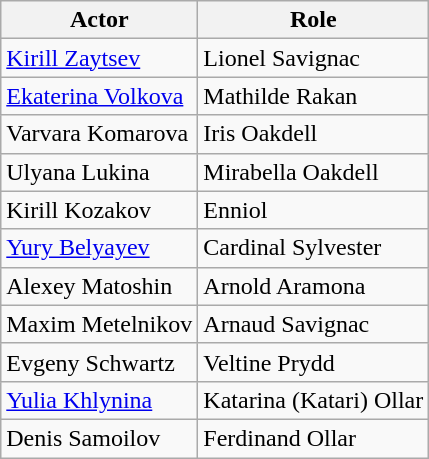<table class="wikitable">
<tr>
<th>Actor</th>
<th>Role</th>
</tr>
<tr>
<td><a href='#'>Kirill Zaytsev</a></td>
<td>Lionel Savignac<br></td>
</tr>
<tr>
<td><a href='#'>Ekaterina Volkova</a></td>
<td>Mathilde Rakan<br></td>
</tr>
<tr>
<td>Varvara Komarova</td>
<td>Iris Oakdell<br></td>
</tr>
<tr>
<td>Ulyana Lukina</td>
<td>Mirabella Oakdell<br></td>
</tr>
<tr>
<td>Kirill Kozakov</td>
<td>Enniol<br></td>
</tr>
<tr>
<td><a href='#'>Yury Belyayev</a></td>
<td>Cardinal Sylvester<br></td>
</tr>
<tr>
<td>Alexey Matoshin</td>
<td>Arnold Aramona<br></td>
</tr>
<tr>
<td>Maxim Metelnikov</td>
<td>Arnaud Savignac<br></td>
</tr>
<tr>
<td>Evgeny Schwartz</td>
<td>Veltine Prydd<br></td>
</tr>
<tr>
<td><a href='#'>Yulia Khlynina</a></td>
<td>Katarina (Katari) Ollar<br></td>
</tr>
<tr>
<td>Denis Samoilov</td>
<td>Ferdinand Ollar<br></td>
</tr>
</table>
